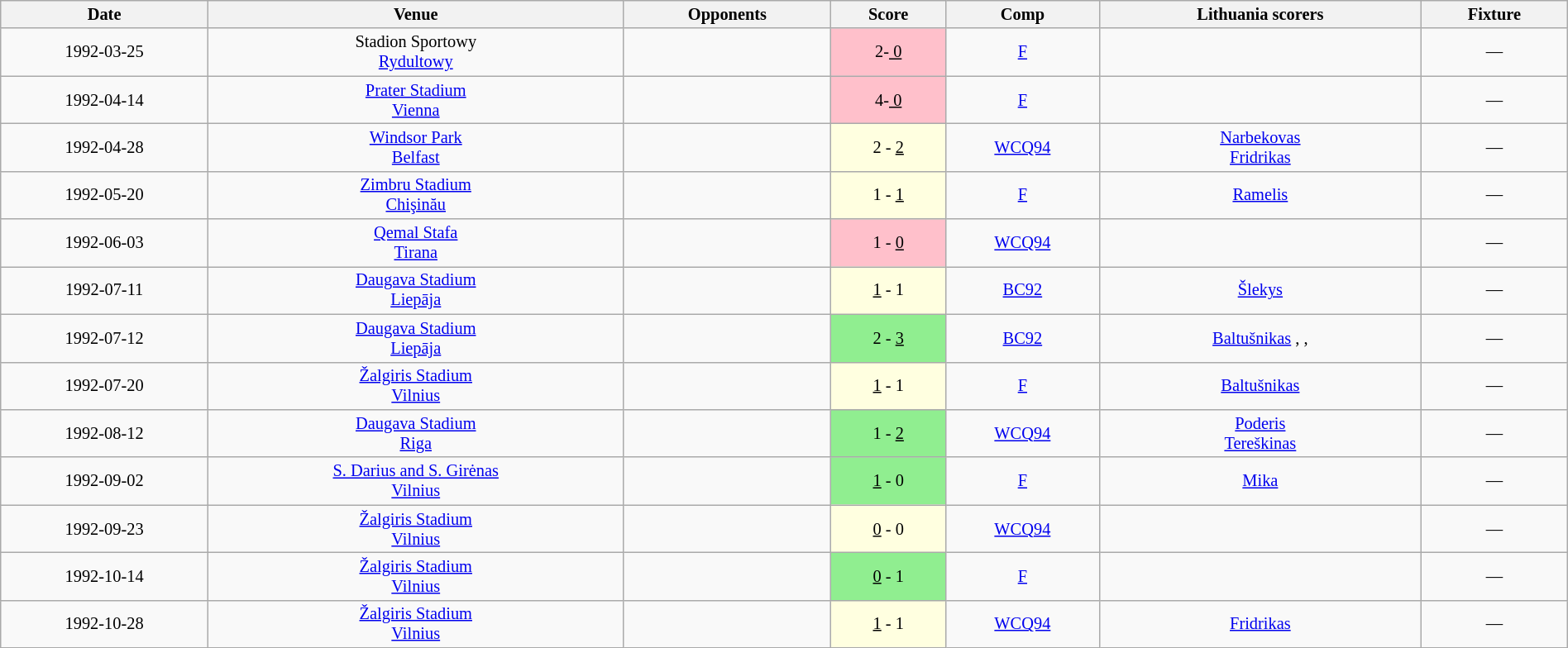<table class="wikitable" style="font-size:85%; text-align:center;" width="100%">
<tr>
<th>Date</th>
<th>Venue</th>
<th>Opponents</th>
<th>Score</th>
<th>Comp</th>
<th>Lithuania scorers</th>
<th>Fixture</th>
</tr>
<tr>
<td>1992-03-25</td>
<td>Stadion Sportowy<br> <a href='#'>Rydultowy</a></td>
<td></td>
<td bgcolor="pink">2-<u> 0</u></td>
<td><a href='#'>F</a></td>
<td></td>
<td>—</td>
</tr>
<tr>
<td>1992-04-14</td>
<td><a href='#'>Prater Stadium</a><br> <a href='#'>Vienna</a></td>
<td></td>
<td bgcolor="pink">4-<u> 0</u></td>
<td><a href='#'>F</a></td>
<td></td>
<td>—</td>
</tr>
<tr>
<td>1992-04-28</td>
<td><a href='#'>Windsor Park</a><br> <a href='#'>Belfast</a></td>
<td></td>
<td bgcolor="lightyellow">2 - <u>2</u></td>
<td><a href='#'>WCQ94</a></td>
<td><a href='#'>Narbekovas</a>  <br> <a href='#'>Fridrikas</a> </td>
<td>—</td>
</tr>
<tr>
<td>1992-05-20</td>
<td><a href='#'>Zimbru Stadium</a><br> <a href='#'>Chişinău</a></td>
<td></td>
<td bgcolor="lightyellow">1 - <u>1</u></td>
<td><a href='#'>F</a></td>
<td><a href='#'>Ramelis</a> </td>
<td>—</td>
</tr>
<tr>
<td>1992-06-03</td>
<td><a href='#'>Qemal Stafa</a><br> <a href='#'>Tirana</a></td>
<td></td>
<td bgcolor="pink">1 - <u>0</u></td>
<td><a href='#'>WCQ94</a></td>
<td></td>
<td>—</td>
</tr>
<tr>
<td>1992-07-11</td>
<td><a href='#'>Daugava Stadium</a><br> <a href='#'>Liepāja</a></td>
<td></td>
<td bgcolor="lightyellow"><u>1</u> - 1</td>
<td><a href='#'>BC92</a></td>
<td><a href='#'>Šlekys</a> </td>
<td>—</td>
</tr>
<tr>
<td>1992-07-12</td>
<td><a href='#'>Daugava Stadium</a><br> <a href='#'>Liepāja</a></td>
<td></td>
<td bgcolor="lightgreen">2 - <u>3</u></td>
<td><a href='#'>BC92</a></td>
<td><a href='#'>Baltušnikas</a> , , </td>
<td>—</td>
</tr>
<tr>
<td>1992-07-20</td>
<td><a href='#'>Žalgiris Stadium</a><br> <a href='#'>Vilnius</a></td>
<td></td>
<td bgcolor="lightyellow"><u>1</u> - 1</td>
<td><a href='#'>F</a></td>
<td><a href='#'>Baltušnikas</a> </td>
<td>—</td>
</tr>
<tr>
<td>1992-08-12</td>
<td><a href='#'>Daugava Stadium</a><br> <a href='#'>Riga</a></td>
<td></td>
<td bgcolor="lightgreen">1 - <u>2</u></td>
<td><a href='#'>WCQ94</a></td>
<td><a href='#'>Poderis</a>  <br> <a href='#'>Tereškinas</a> </td>
<td>—</td>
</tr>
<tr>
<td>1992-09-02</td>
<td><a href='#'>S. Darius and S. Girėnas</a><br> <a href='#'>Vilnius</a></td>
<td></td>
<td bgcolor="lightgreen"><u>1</u> - 0</td>
<td><a href='#'>F</a></td>
<td><a href='#'>Mika</a> </td>
<td>—</td>
</tr>
<tr>
<td>1992-09-23</td>
<td><a href='#'>Žalgiris Stadium</a><br> <a href='#'>Vilnius</a></td>
<td></td>
<td bgcolor="lightyellow"><u>0</u> - 0</td>
<td><a href='#'>WCQ94</a></td>
<td></td>
<td>—</td>
</tr>
<tr>
<td>1992-10-14</td>
<td><a href='#'>Žalgiris Stadium</a><br> <a href='#'>Vilnius</a></td>
<td></td>
<td bgcolor="lightgreen"><u>0</u> - 1</td>
<td><a href='#'>F</a></td>
<td></td>
<td>—</td>
</tr>
<tr>
<td>1992-10-28</td>
<td><a href='#'>Žalgiris Stadium</a><br> <a href='#'>Vilnius</a></td>
<td></td>
<td bgcolor="lightyellow"><u>1</u> - 1</td>
<td><a href='#'>WCQ94</a></td>
<td><a href='#'>Fridrikas</a> </td>
<td>—</td>
</tr>
</table>
